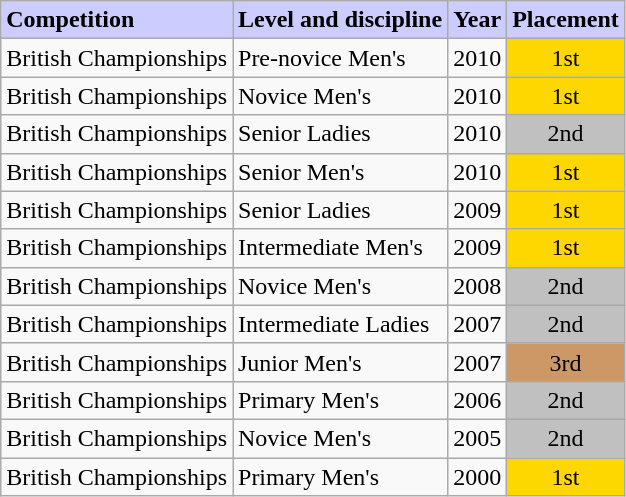<table class="wikitable">
<tr bgcolor="#CCCCFF">
<td><strong>Competition</strong></td>
<td><strong>Level and discipline</strong></td>
<td><strong>Year</strong></td>
<td><strong>Placement</strong></td>
</tr>
<tr>
<td>British Championships</td>
<td>Pre-novice Men's</td>
<td>2010</td>
<td align="center" bgcolor="gold">1st</td>
</tr>
<tr>
<td>British Championships</td>
<td>Novice Men's</td>
<td>2010</td>
<td align="center" bgcolor="gold">1st</td>
</tr>
<tr>
<td>British Championships</td>
<td>Senior Ladies</td>
<td>2010</td>
<td align="center" bgcolor="silver">2nd</td>
</tr>
<tr>
<td>British Championships</td>
<td>Senior Men's</td>
<td>2010</td>
<td align="center" bgcolor="gold">1st</td>
</tr>
<tr>
<td>British Championships</td>
<td>Senior Ladies</td>
<td>2009</td>
<td align="center" bgcolor="gold">1st</td>
</tr>
<tr>
<td>British Championships</td>
<td>Intermediate Men's</td>
<td>2009</td>
<td align="center" bgcolor="gold">1st</td>
</tr>
<tr>
<td>British Championships</td>
<td>Novice Men's</td>
<td>2008</td>
<td align="center" bgcolor="silver">2nd</td>
</tr>
<tr>
<td>British Championships</td>
<td>Intermediate Ladies</td>
<td>2007</td>
<td align="center" bgcolor="silver">2nd</td>
</tr>
<tr>
<td>British Championships</td>
<td>Junior Men's</td>
<td>2007</td>
<td align="center" bgcolor="cc9966">3rd</td>
</tr>
<tr>
<td>British Championships</td>
<td>Primary Men's</td>
<td>2006</td>
<td align="center" bgcolor="silver">2nd</td>
</tr>
<tr>
<td>British Championships</td>
<td>Novice Men's</td>
<td>2005</td>
<td align="center" bgcolor="silver">2nd</td>
</tr>
<tr>
<td>British Championships</td>
<td>Primary Men's</td>
<td>2000</td>
<td align="center" bgcolor="gold">1st</td>
</tr>
</table>
